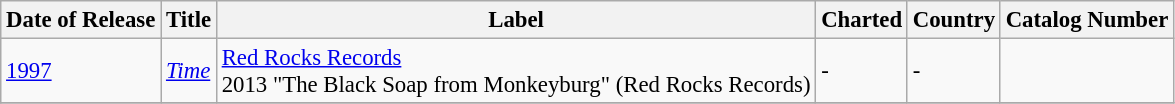<table class="wikitable" style="font-size: 95%;">
<tr>
<th>Date of Release</th>
<th>Title</th>
<th>Label</th>
<th>Charted</th>
<th>Country</th>
<th>Catalog Number</th>
</tr>
<tr>
<td><a href='#'>1997</a></td>
<td><em><a href='#'>Time</a></em></td>
<td><a href='#'>Red Rocks Records</a><br>2013 "The Black Soap from Monkeyburg"
(Red Rocks Records)</td>
<td>-</td>
<td>-</td>
<td></td>
</tr>
<tr>
</tr>
</table>
